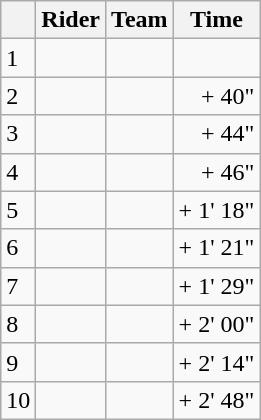<table class="wikitable">
<tr>
<th></th>
<th>Rider</th>
<th>Team</th>
<th>Time</th>
</tr>
<tr>
<td>1</td>
<td>    </td>
<td></td>
<td align="right"></td>
</tr>
<tr>
<td>2</td>
<td></td>
<td></td>
<td align="right">+ 40"</td>
</tr>
<tr>
<td>3</td>
<td></td>
<td></td>
<td align="right">+ 44"</td>
</tr>
<tr>
<td>4</td>
<td></td>
<td></td>
<td align="right">+ 46"</td>
</tr>
<tr>
<td>5</td>
<td></td>
<td></td>
<td align="right">+ 1' 18"</td>
</tr>
<tr>
<td>6</td>
<td></td>
<td></td>
<td align="right">+ 1' 21"</td>
</tr>
<tr>
<td>7</td>
<td></td>
<td></td>
<td align="right">+ 1' 29"</td>
</tr>
<tr>
<td>8</td>
<td></td>
<td></td>
<td align="right">+ 2' 00"</td>
</tr>
<tr>
<td>9</td>
<td></td>
<td></td>
<td align="right">+ 2' 14"</td>
</tr>
<tr>
<td>10</td>
<td></td>
<td></td>
<td align="right">+ 2' 48"</td>
</tr>
</table>
